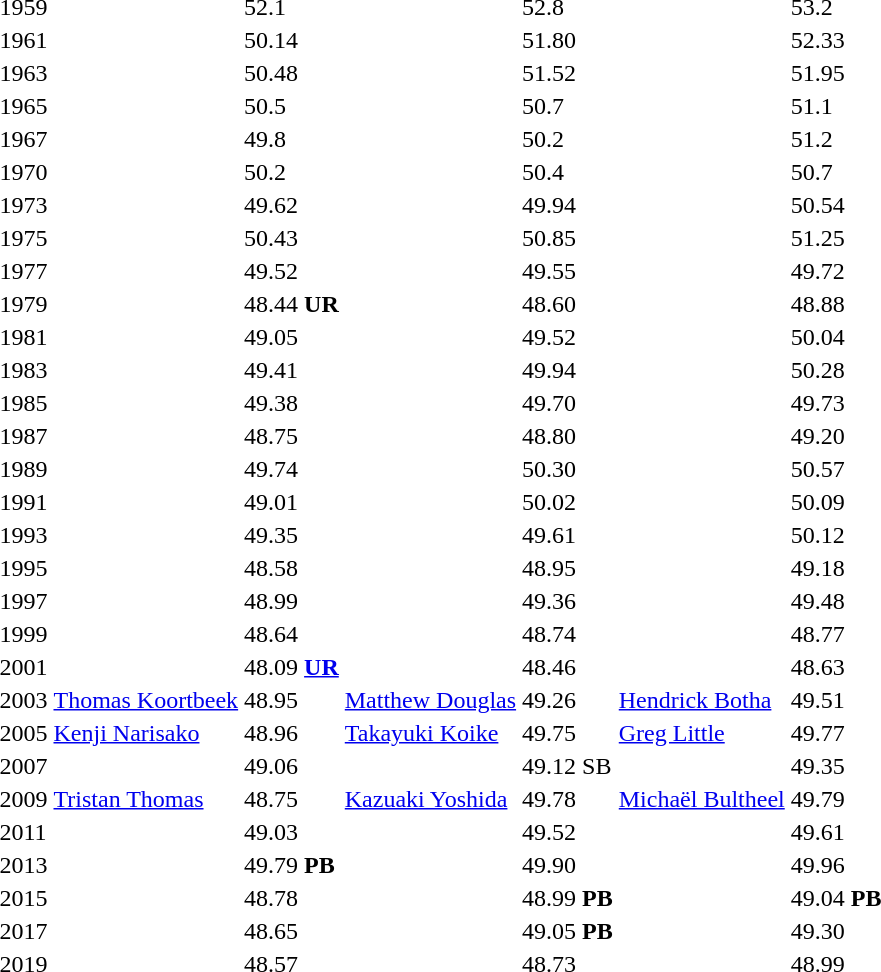<table>
<tr>
<td>1959</td>
<td></td>
<td>52.1</td>
<td></td>
<td>52.8</td>
<td></td>
<td>53.2</td>
</tr>
<tr>
<td>1961</td>
<td></td>
<td>50.14</td>
<td></td>
<td>51.80</td>
<td></td>
<td>52.33</td>
</tr>
<tr>
<td>1963</td>
<td></td>
<td>50.48</td>
<td></td>
<td>51.52</td>
<td></td>
<td>51.95</td>
</tr>
<tr>
<td>1965</td>
<td></td>
<td>50.5</td>
<td></td>
<td>50.7</td>
<td></td>
<td>51.1</td>
</tr>
<tr>
<td>1967</td>
<td></td>
<td>49.8</td>
<td></td>
<td>50.2</td>
<td></td>
<td>51.2</td>
</tr>
<tr>
<td>1970</td>
<td></td>
<td>50.2</td>
<td></td>
<td>50.4</td>
<td></td>
<td>50.7</td>
</tr>
<tr>
<td>1973</td>
<td></td>
<td>49.62</td>
<td></td>
<td>49.94</td>
<td></td>
<td>50.54</td>
</tr>
<tr>
<td>1975</td>
<td></td>
<td>50.43</td>
<td></td>
<td>50.85</td>
<td></td>
<td>51.25</td>
</tr>
<tr>
<td>1977</td>
<td></td>
<td>49.52</td>
<td></td>
<td>49.55</td>
<td></td>
<td>49.72</td>
</tr>
<tr>
<td>1979</td>
<td></td>
<td>48.44 <strong>UR</strong></td>
<td></td>
<td>48.60</td>
<td></td>
<td>48.88</td>
</tr>
<tr>
<td>1981</td>
<td></td>
<td>49.05</td>
<td></td>
<td>49.52</td>
<td></td>
<td>50.04</td>
</tr>
<tr>
<td>1983</td>
<td></td>
<td>49.41</td>
<td></td>
<td>49.94</td>
<td></td>
<td>50.28</td>
</tr>
<tr>
<td>1985</td>
<td></td>
<td>49.38</td>
<td></td>
<td>49.70</td>
<td></td>
<td>49.73</td>
</tr>
<tr>
<td>1987</td>
<td></td>
<td>48.75</td>
<td></td>
<td>48.80</td>
<td></td>
<td>49.20</td>
</tr>
<tr>
<td>1989</td>
<td></td>
<td>49.74</td>
<td></td>
<td>50.30</td>
<td></td>
<td>50.57</td>
</tr>
<tr>
<td>1991</td>
<td></td>
<td>49.01</td>
<td></td>
<td>50.02</td>
<td></td>
<td>50.09</td>
</tr>
<tr>
<td>1993</td>
<td></td>
<td>49.35</td>
<td></td>
<td>49.61</td>
<td></td>
<td>50.12</td>
</tr>
<tr>
<td>1995</td>
<td></td>
<td>48.58</td>
<td></td>
<td>48.95</td>
<td></td>
<td>49.18</td>
</tr>
<tr>
<td>1997</td>
<td></td>
<td>48.99</td>
<td></td>
<td>49.36</td>
<td></td>
<td>49.48</td>
</tr>
<tr>
<td>1999</td>
<td></td>
<td>48.64</td>
<td></td>
<td>48.74</td>
<td></td>
<td>48.77</td>
</tr>
<tr>
<td>2001</td>
<td></td>
<td>48.09 <strong><a href='#'>UR</a></strong></td>
<td></td>
<td>48.46</td>
<td></td>
<td>48.63</td>
</tr>
<tr>
<td>2003</td>
<td><a href='#'>Thomas Koortbeek</a><br> </td>
<td>48.95</td>
<td><a href='#'>Matthew Douglas</a><br> </td>
<td>49.26</td>
<td><a href='#'>Hendrick Botha</a><br> </td>
<td>49.51</td>
</tr>
<tr>
<td>2005<br></td>
<td><a href='#'>Kenji Narisako</a><br> </td>
<td>48.96</td>
<td><a href='#'>Takayuki Koike</a><br> </td>
<td>49.75</td>
<td><a href='#'>Greg Little</a><br> </td>
<td>49.77</td>
</tr>
<tr>
<td>2007<br></td>
<td></td>
<td>49.06</td>
<td></td>
<td>49.12 SB</td>
<td></td>
<td>49.35</td>
</tr>
<tr>
<td>2009<br></td>
<td><a href='#'>Tristan Thomas</a><br> </td>
<td>48.75</td>
<td><a href='#'>Kazuaki Yoshida</a><br> </td>
<td>49.78</td>
<td><a href='#'>Michaël Bultheel</a> <br> </td>
<td>49.79</td>
</tr>
<tr>
<td>2011<br></td>
<td></td>
<td>49.03</td>
<td></td>
<td>49.52</td>
<td></td>
<td>49.61</td>
</tr>
<tr>
<td>2013<br></td>
<td></td>
<td>49.79 <strong>PB</strong></td>
<td></td>
<td>49.90</td>
<td></td>
<td>49.96</td>
</tr>
<tr>
<td>2015<br></td>
<td></td>
<td>48.78</td>
<td></td>
<td>48.99 <strong>PB</strong></td>
<td></td>
<td>49.04 <strong>PB</strong></td>
</tr>
<tr>
<td>2017<br></td>
<td></td>
<td>48.65</td>
<td></td>
<td>49.05 <strong>PB</strong></td>
<td></td>
<td>49.30</td>
</tr>
<tr>
<td>2019<br></td>
<td></td>
<td>48.57 </td>
<td></td>
<td>48.73 </td>
<td></td>
<td>48.99</td>
</tr>
</table>
